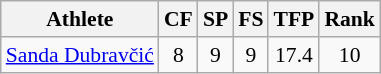<table class="wikitable" border="1" style="font-size:90%">
<tr>
<th>Athlete</th>
<th>CF</th>
<th>SP</th>
<th>FS</th>
<th>TFP</th>
<th>Rank</th>
</tr>
<tr align=center>
<td align=left><a href='#'>Sanda Dubravčić</a></td>
<td>8</td>
<td>9</td>
<td>9</td>
<td>17.4</td>
<td>10</td>
</tr>
</table>
